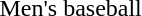<table>
<tr>
<td>Men's baseball</td>
<td></td>
<td></td>
<td></td>
</tr>
</table>
